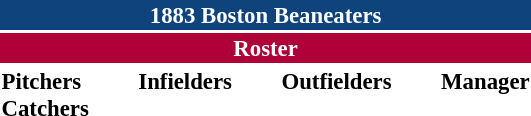<table class="toccolours" style="font-size: 95%;">
<tr>
<th colspan="10" style="background-color: #0f437c; color: white; text-align: center;">1883 Boston Beaneaters</th>
</tr>
<tr>
<td colspan="10" style="background-color: #af0039; color: white; text-align: center;"><strong>Roster</strong></td>
</tr>
<tr>
<td valign="top"><strong>Pitchers</strong><br>
<strong>Catchers</strong>

</td>
<td width="25px"></td>
<td valign="top"><strong>Infielders</strong><br>



</td>
<td width="25px"></td>
<td valign="top"><strong>Outfielders</strong><br>


</td>
<td width="25px"></td>
<td valign="top"><strong>Manager</strong><br>
</td>
</tr>
</table>
